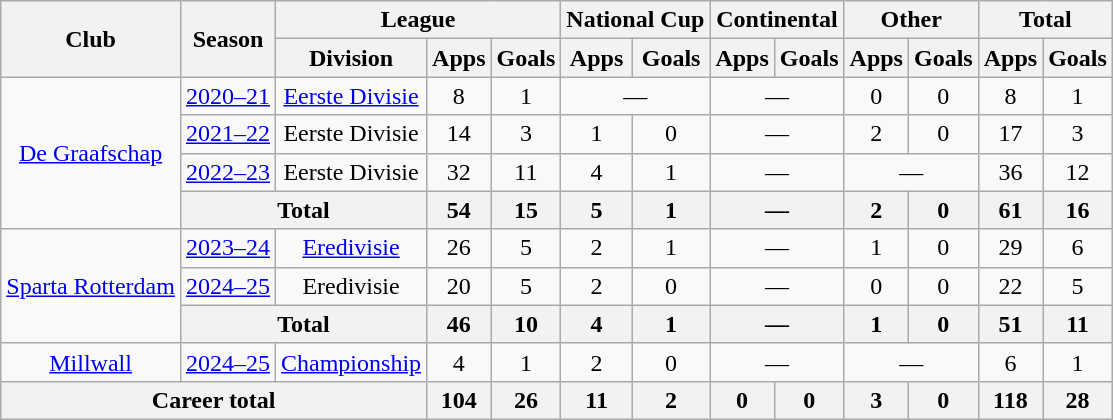<table class="wikitable" style="text-align: center">
<tr>
<th rowspan="2">Club</th>
<th rowspan="2">Season</th>
<th colspan="3">League</th>
<th colspan="2">National Cup</th>
<th colspan="2">Continental</th>
<th colspan="2">Other</th>
<th colspan="2">Total</th>
</tr>
<tr>
<th>Division</th>
<th>Apps</th>
<th>Goals</th>
<th>Apps</th>
<th>Goals</th>
<th>Apps</th>
<th>Goals</th>
<th>Apps</th>
<th>Goals</th>
<th>Apps</th>
<th>Goals</th>
</tr>
<tr>
<td rowspan="4"><a href='#'>De Graafschap</a></td>
<td><a href='#'>2020–21</a></td>
<td><a href='#'>Eerste Divisie</a></td>
<td>8</td>
<td>1</td>
<td colspan="2">—</td>
<td colspan="2">—</td>
<td>0</td>
<td>0</td>
<td>8</td>
<td>1</td>
</tr>
<tr>
<td><a href='#'>2021–22</a></td>
<td>Eerste Divisie</td>
<td>14</td>
<td>3</td>
<td>1</td>
<td>0</td>
<td colspan="2">—</td>
<td>2</td>
<td>0</td>
<td>17</td>
<td>3</td>
</tr>
<tr>
<td><a href='#'>2022–23</a></td>
<td>Eerste Divisie</td>
<td>32</td>
<td>11</td>
<td>4</td>
<td>1</td>
<td colspan="2">—</td>
<td colspan="2">—</td>
<td>36</td>
<td>12</td>
</tr>
<tr>
<th colspan="2">Total</th>
<th>54</th>
<th>15</th>
<th>5</th>
<th>1</th>
<th colspan="2">—</th>
<th>2</th>
<th>0</th>
<th>61</th>
<th>16</th>
</tr>
<tr>
<td rowspan="3"><a href='#'>Sparta Rotterdam</a></td>
<td><a href='#'>2023–24</a></td>
<td><a href='#'>Eredivisie</a></td>
<td>26</td>
<td>5</td>
<td>2</td>
<td>1</td>
<td colspan="2">—</td>
<td>1</td>
<td>0</td>
<td>29</td>
<td>6</td>
</tr>
<tr>
<td><a href='#'>2024–25</a></td>
<td>Eredivisie</td>
<td>20</td>
<td>5</td>
<td>2</td>
<td>0</td>
<td colspan="2">—</td>
<td>0</td>
<td>0</td>
<td>22</td>
<td>5</td>
</tr>
<tr>
<th colspan="2">Total</th>
<th>46</th>
<th>10</th>
<th>4</th>
<th>1</th>
<th colspan="2">—</th>
<th>1</th>
<th>0</th>
<th>51</th>
<th>11</th>
</tr>
<tr>
<td><a href='#'>Millwall</a></td>
<td><a href='#'>2024–25</a></td>
<td><a href='#'>Championship</a></td>
<td>4</td>
<td>1</td>
<td>2</td>
<td>0</td>
<td colspan="2">—</td>
<td colspan="2">—</td>
<td>6</td>
<td>1</td>
</tr>
<tr>
<th colspan="3">Career total</th>
<th>104</th>
<th>26</th>
<th>11</th>
<th>2</th>
<th>0</th>
<th>0</th>
<th>3</th>
<th>0</th>
<th>118</th>
<th>28</th>
</tr>
</table>
